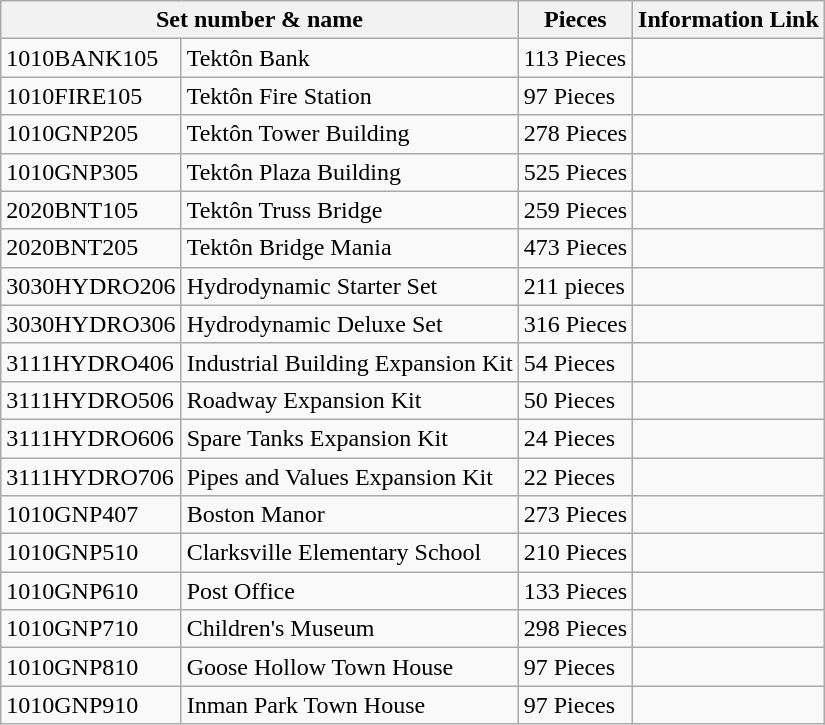<table class="wikitable">
<tr>
<th colspan="2">Set number & name</th>
<th>Pieces</th>
<th>Information Link</th>
</tr>
<tr>
<td>1010BANK105</td>
<td>Tektôn Bank</td>
<td>113 Pieces</td>
<td></td>
</tr>
<tr>
<td>1010FIRE105</td>
<td>Tektôn Fire Station</td>
<td>97 Pieces</td>
<td></td>
</tr>
<tr>
<td>1010GNP205</td>
<td>Tektôn Tower Building</td>
<td>278 Pieces</td>
<td></td>
</tr>
<tr>
<td>1010GNP305</td>
<td>Tektôn Plaza Building</td>
<td>525 Pieces</td>
<td></td>
</tr>
<tr>
<td>2020BNT105</td>
<td>Tektôn Truss Bridge</td>
<td>259 Pieces</td>
<td></td>
</tr>
<tr>
<td>2020BNT205</td>
<td>Tektôn Bridge Mania</td>
<td>473 Pieces</td>
<td></td>
</tr>
<tr>
<td>3030HYDRO206</td>
<td>Hydrodynamic Starter Set</td>
<td>211 pieces</td>
<td></td>
</tr>
<tr>
<td>3030HYDRO306</td>
<td>Hydrodynamic Deluxe Set</td>
<td>316 Pieces</td>
<td></td>
</tr>
<tr>
<td>3111HYDRO406</td>
<td>Industrial Building Expansion Kit</td>
<td>54 Pieces</td>
<td></td>
</tr>
<tr>
<td>3111HYDRO506</td>
<td>Roadway Expansion Kit</td>
<td>50 Pieces</td>
<td></td>
</tr>
<tr>
<td>3111HYDRO606</td>
<td>Spare Tanks Expansion Kit</td>
<td>24 Pieces</td>
<td></td>
</tr>
<tr>
<td>3111HYDRO706</td>
<td>Pipes and Values Expansion Kit</td>
<td>22 Pieces</td>
<td></td>
</tr>
<tr>
<td>1010GNP407</td>
<td>Boston Manor</td>
<td>273 Pieces</td>
<td></td>
</tr>
<tr>
<td>1010GNP510</td>
<td>Clarksville Elementary School</td>
<td>210 Pieces</td>
<td></td>
</tr>
<tr>
<td>1010GNP610</td>
<td>Post Office</td>
<td>133 Pieces</td>
<td></td>
</tr>
<tr>
<td>1010GNP710</td>
<td>Children's Museum</td>
<td>298 Pieces</td>
<td></td>
</tr>
<tr>
<td>1010GNP810</td>
<td>Goose Hollow Town House</td>
<td>97 Pieces</td>
<td></td>
</tr>
<tr>
<td>1010GNP910</td>
<td>Inman Park Town House</td>
<td>97 Pieces</td>
<td></td>
</tr>
</table>
